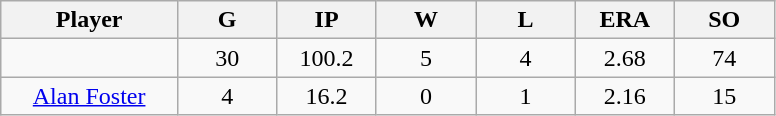<table class="wikitable sortable">
<tr>
<th width="16%">Player</th>
<th width="9%">G</th>
<th width="9%">IP</th>
<th width="9%">W</th>
<th width="9%">L</th>
<th width="9%">ERA</th>
<th width="9%">SO</th>
</tr>
<tr align="center">
<td></td>
<td>30</td>
<td>100.2</td>
<td>5</td>
<td>4</td>
<td>2.68</td>
<td>74</td>
</tr>
<tr align="center">
<td><a href='#'>Alan Foster</a></td>
<td>4</td>
<td>16.2</td>
<td>0</td>
<td>1</td>
<td>2.16</td>
<td>15</td>
</tr>
</table>
